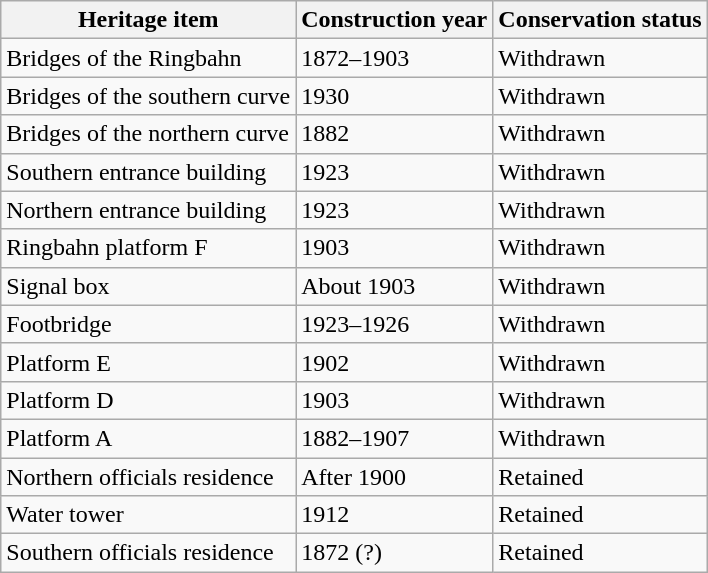<table class="wikitable">
<tr class="hintergrundfarbe6">
<th>Heritage item</th>
<th>Construction year</th>
<th>Conservation status</th>
</tr>
<tr>
<td>Bridges of the Ringbahn</td>
<td>1872–1903</td>
<td>Withdrawn</td>
</tr>
<tr>
<td>Bridges of the southern curve</td>
<td>1930</td>
<td>Withdrawn</td>
</tr>
<tr>
<td>Bridges of the northern curve</td>
<td>1882</td>
<td>Withdrawn</td>
</tr>
<tr>
<td>Southern entrance building</td>
<td>1923</td>
<td>Withdrawn</td>
</tr>
<tr>
<td>Northern entrance building</td>
<td>1923</td>
<td>Withdrawn</td>
</tr>
<tr>
<td>Ringbahn platform F</td>
<td>1903</td>
<td>Withdrawn</td>
</tr>
<tr>
<td>Signal box</td>
<td>About 1903</td>
<td>Withdrawn</td>
</tr>
<tr>
<td>Footbridge</td>
<td>1923–1926</td>
<td>Withdrawn</td>
</tr>
<tr>
<td>Platform E</td>
<td>1902</td>
<td>Withdrawn</td>
</tr>
<tr>
<td>Platform D</td>
<td>1903</td>
<td>Withdrawn</td>
</tr>
<tr>
<td>Platform A</td>
<td>1882–1907</td>
<td>Withdrawn</td>
</tr>
<tr>
<td>Northern officials residence</td>
<td>After 1900</td>
<td>Retained</td>
</tr>
<tr>
<td>Water tower</td>
<td>1912</td>
<td>Retained</td>
</tr>
<tr>
<td>Southern officials residence</td>
<td>1872 (?)</td>
<td>Retained</td>
</tr>
</table>
